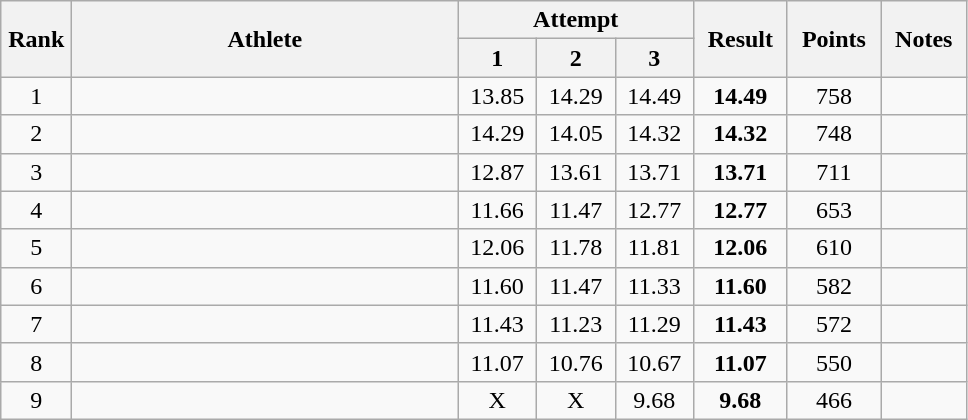<table class="wikitable" style="text-align:center">
<tr>
<th rowspan=2 width=40>Rank</th>
<th rowspan=2 width=250>Athlete</th>
<th colspan=3>Attempt</th>
<th rowspan=2 width=55>Result</th>
<th rowspan=2 width=55>Points</th>
<th rowspan=2 width=50>Notes</th>
</tr>
<tr>
<th width=45>1</th>
<th width=45>2</th>
<th width=45>3</th>
</tr>
<tr>
<td>1</td>
<td align=left></td>
<td>13.85</td>
<td>14.29</td>
<td>14.49</td>
<td><strong>14.49</strong></td>
<td>758</td>
<td></td>
</tr>
<tr>
<td>2</td>
<td align=left></td>
<td>14.29</td>
<td>14.05</td>
<td>14.32</td>
<td><strong>14.32</strong></td>
<td>748</td>
<td></td>
</tr>
<tr>
<td>3</td>
<td align=left></td>
<td>12.87</td>
<td>13.61</td>
<td>13.71</td>
<td><strong>13.71</strong></td>
<td>711</td>
<td></td>
</tr>
<tr>
<td>4</td>
<td align=left></td>
<td>11.66</td>
<td>11.47</td>
<td>12.77</td>
<td><strong>12.77</strong></td>
<td>653</td>
<td></td>
</tr>
<tr>
<td>5</td>
<td align=left></td>
<td>12.06</td>
<td>11.78</td>
<td>11.81</td>
<td><strong>12.06</strong></td>
<td>610</td>
<td></td>
</tr>
<tr>
<td>6</td>
<td align=left></td>
<td>11.60</td>
<td>11.47</td>
<td>11.33</td>
<td><strong>11.60</strong></td>
<td>582</td>
<td></td>
</tr>
<tr>
<td>7</td>
<td align=left></td>
<td>11.43</td>
<td>11.23</td>
<td>11.29</td>
<td><strong>11.43</strong></td>
<td>572</td>
<td></td>
</tr>
<tr>
<td>8</td>
<td align=left></td>
<td>11.07</td>
<td>10.76</td>
<td>10.67</td>
<td><strong>11.07</strong></td>
<td>550</td>
<td></td>
</tr>
<tr>
<td>9</td>
<td align=left></td>
<td>X</td>
<td>X</td>
<td>9.68</td>
<td><strong>9.68</strong></td>
<td>466</td>
<td></td>
</tr>
</table>
